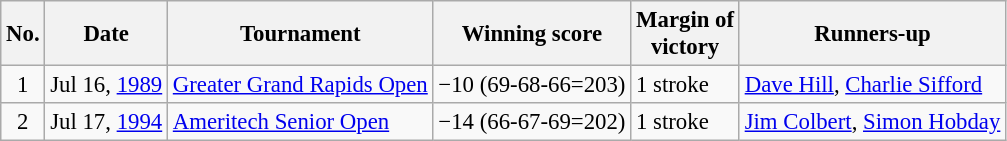<table class="wikitable" style="font-size:95%;">
<tr>
<th>No.</th>
<th>Date</th>
<th>Tournament</th>
<th>Winning score</th>
<th>Margin of<br>victory</th>
<th>Runners-up</th>
</tr>
<tr>
<td align=center>1</td>
<td align=right>Jul 16, <a href='#'>1989</a></td>
<td><a href='#'>Greater Grand Rapids Open</a></td>
<td>−10 (69-68-66=203)</td>
<td>1 stroke</td>
<td> <a href='#'>Dave Hill</a>,  <a href='#'>Charlie Sifford</a></td>
</tr>
<tr>
<td align=center>2</td>
<td align=right>Jul 17, <a href='#'>1994</a></td>
<td><a href='#'>Ameritech Senior Open</a></td>
<td>−14 (66-67-69=202)</td>
<td>1 stroke</td>
<td> <a href='#'>Jim Colbert</a>,  <a href='#'>Simon Hobday</a></td>
</tr>
</table>
